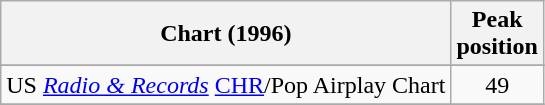<table class="wikitable">
<tr>
<th align="left">Chart (1996)</th>
<th align="left">Peak<br>position</th>
</tr>
<tr>
</tr>
<tr>
</tr>
<tr>
<td>US <em><a href='#'>Radio & Records</a></em> <a href='#'>CHR</a>/Pop Airplay Chart</td>
<td align="center">49</td>
</tr>
<tr>
</tr>
</table>
